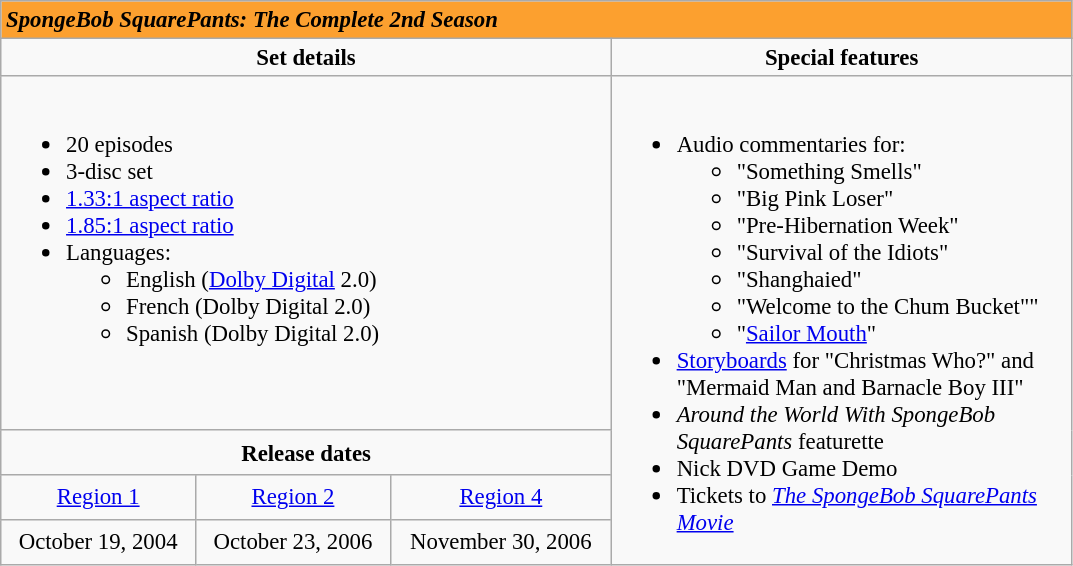<table class="wikitable" style="font-size: 95%;">
<tr style="background:#FCA02F; color:#000;">
<td colspan="4"><strong><em>SpongeBob SquarePants: The Complete 2nd Season</em></strong></td>
</tr>
<tr valign="top">
<td style="text-align:center; width:400px;" colspan="3"><strong>Set details</strong></td>
<td style="width:300px; text-align:center;"><strong>Special features</strong></td>
</tr>
<tr valign="top">
<td colspan="3" style="text-align:left; width:400px;"><br><ul><li>20 episodes</li><li>3-disc set</li><li><a href='#'>1.33:1 aspect ratio</a></li><li><a href='#'>1.85:1 aspect ratio</a></li><li>Languages:<ul><li>English (<a href='#'>Dolby Digital</a> 2.0)</li><li>French (Dolby Digital 2.0)</li><li>Spanish (Dolby Digital 2.0)</li></ul></li></ul></td>
<td rowspan="4" style="text-align:left; width:300px;"><br><ul><li>Audio commentaries for:<ul><li>"Something Smells"</li><li>"Big Pink Loser"</li><li>"Pre-Hibernation Week"</li><li>"Survival of the Idiots"</li><li>"Shanghaied"</li><li>"Welcome to the Chum Bucket""</li><li>"<a href='#'>Sailor Mouth</a>"</li></ul></li><li><a href='#'>Storyboards</a> for "Christmas Who?" and "Mermaid Man and Barnacle Boy III"</li><li><em>Around the World With SpongeBob SquarePants</em> featurette</li><li>Nick DVD Game Demo</li><li>Tickets to <em><a href='#'>The SpongeBob SquarePants Movie</a></em></li></ul></td>
</tr>
<tr>
<td colspan="3" style="text-align:center;"><strong>Release dates</strong></td>
</tr>
<tr>
<td style="text-align:center;"><a href='#'>Region 1</a></td>
<td style="text-align:center;"><a href='#'>Region 2</a></td>
<td style="text-align:center;"><a href='#'>Region 4</a></td>
</tr>
<tr style="text-align:center;">
<td>October 19, 2004</td>
<td>October 23, 2006</td>
<td>November 30, 2006</td>
</tr>
</table>
